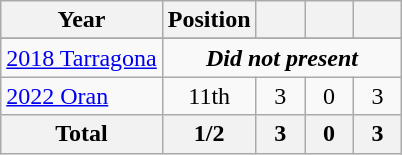<table class="wikitable" style="text-align: center;">
<tr>
<th>Year</th>
<th>Position</th>
<th width=25px></th>
<th width=25px></th>
<th width=25px></th>
</tr>
<tr bgcolor="#FFD700">
</tr>
<tr>
<td style="text-align: left;"> <a href='#'>2018 Tarragona</a></td>
<td rowspan="1" colspan="4" style="text-align:center;"><strong><em>Did not present</em></strong></td>
</tr>
<tr>
<td style="text-align: left;"> <a href='#'>2022 Oran</a></td>
<td>11th</td>
<td>3</td>
<td>0</td>
<td>3</td>
</tr>
<tr>
<th>Total</th>
<th>1/2</th>
<th>3</th>
<th>0</th>
<th>3</th>
</tr>
</table>
